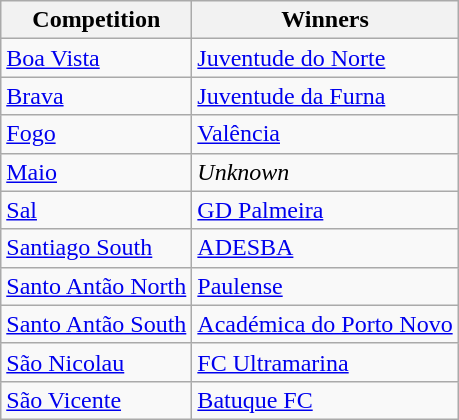<table class="wikitable">
<tr>
<th>Competition</th>
<th>Winners</th>
</tr>
<tr>
<td><a href='#'>Boa Vista</a></td>
<td><a href='#'>Juventude do Norte</a></td>
</tr>
<tr>
<td><a href='#'>Brava</a></td>
<td><a href='#'>Juventude da Furna</a></td>
</tr>
<tr>
<td><a href='#'>Fogo</a></td>
<td><a href='#'>Valência</a></td>
</tr>
<tr>
<td><a href='#'>Maio</a></td>
<td><em>Unknown</em></td>
</tr>
<tr>
<td><a href='#'>Sal</a></td>
<td><a href='#'>GD Palmeira</a></td>
</tr>
<tr>
<td><a href='#'>Santiago South</a></td>
<td><a href='#'>ADESBA</a></td>
</tr>
<tr>
<td><a href='#'>Santo Antão North</a></td>
<td><a href='#'>Paulense</a></td>
</tr>
<tr>
<td><a href='#'>Santo Antão South</a></td>
<td><a href='#'>Académica do Porto Novo</a></td>
</tr>
<tr>
<td><a href='#'>São Nicolau</a></td>
<td><a href='#'>FC Ultramarina</a></td>
</tr>
<tr>
<td><a href='#'>São Vicente</a></td>
<td><a href='#'>Batuque FC</a></td>
</tr>
</table>
